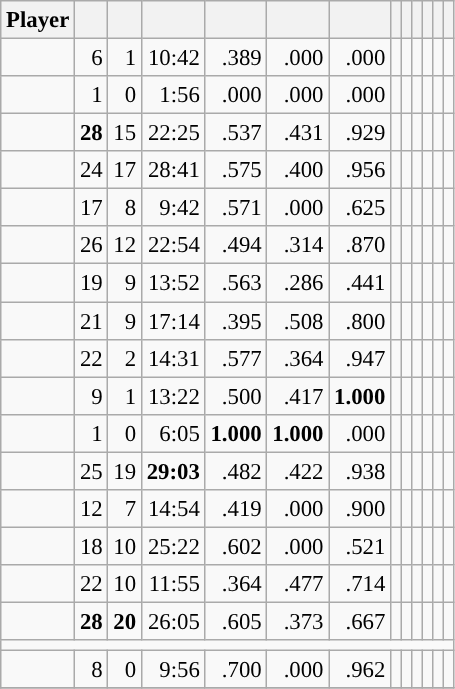<table class="wikitable sortable" style="font-size:95%; text-align:right;">
<tr>
<th>Player</th>
<th></th>
<th></th>
<th></th>
<th></th>
<th></th>
<th></th>
<th></th>
<th></th>
<th></th>
<th></th>
<th></th>
<th></th>
</tr>
<tr>
<td><strong></strong></td>
<td>6</td>
<td>1</td>
<td>10:42</td>
<td>.389</td>
<td>.000</td>
<td>.000</td>
<td></td>
<td></td>
<td></td>
<td></td>
<td></td>
<td></td>
</tr>
<tr>
<td><strong></strong></td>
<td>1</td>
<td>0</td>
<td>1:56</td>
<td>.000</td>
<td>.000</td>
<td>.000</td>
<td></td>
<td></td>
<td></td>
<td></td>
<td></td>
<td></td>
</tr>
<tr>
<td><strong></strong></td>
<td><strong>28</strong></td>
<td>15</td>
<td>22:25</td>
<td>.537</td>
<td>.431</td>
<td>.929</td>
<td></td>
<td></td>
<td></td>
<td></td>
<td></td>
<td></td>
</tr>
<tr>
<td><strong></strong></td>
<td>24</td>
<td>17</td>
<td>28:41</td>
<td>.575</td>
<td>.400</td>
<td>.956</td>
<td></td>
<td></td>
<td></td>
<td></td>
<td><strong></strong></td>
<td><strong></strong></td>
</tr>
<tr>
<td><strong></strong></td>
<td>17</td>
<td>8</td>
<td>9:42</td>
<td>.571</td>
<td>.000</td>
<td>.625</td>
<td></td>
<td></td>
<td></td>
<td></td>
<td></td>
<td></td>
</tr>
<tr>
<td><strong></strong></td>
<td>26</td>
<td>12</td>
<td>22:54</td>
<td>.494</td>
<td>.314</td>
<td>.870</td>
<td></td>
<td></td>
<td></td>
<td></td>
<td></td>
<td></td>
</tr>
<tr>
<td><strong></strong></td>
<td>19</td>
<td>9</td>
<td>13:52</td>
<td>.563</td>
<td>.286</td>
<td>.441</td>
<td></td>
<td></td>
<td></td>
<td></td>
<td></td>
<td></td>
</tr>
<tr>
<td><strong></strong></td>
<td>21</td>
<td>9</td>
<td>17:14</td>
<td>.395</td>
<td>.508</td>
<td>.800</td>
<td></td>
<td></td>
<td></td>
<td></td>
<td></td>
<td></td>
</tr>
<tr>
<td><strong></strong></td>
<td>22</td>
<td>2</td>
<td>14:31</td>
<td>.577</td>
<td>.364</td>
<td>.947</td>
<td></td>
<td></td>
<td></td>
<td></td>
<td></td>
<td></td>
</tr>
<tr>
<td><strong></strong></td>
<td>9</td>
<td>1</td>
<td>13:22</td>
<td>.500</td>
<td>.417</td>
<td><strong>1.000</strong></td>
<td></td>
<td></td>
<td></td>
<td></td>
<td></td>
<td></td>
</tr>
<tr>
<td><strong></strong></td>
<td>1</td>
<td>0</td>
<td>6:05</td>
<td><strong>1.000</strong></td>
<td><strong>1.000</strong></td>
<td>.000</td>
<td></td>
<td></td>
<td></td>
<td></td>
<td></td>
<td></td>
</tr>
<tr>
<td><strong></strong></td>
<td>25</td>
<td>19</td>
<td><strong>29:03</strong></td>
<td>.482</td>
<td>.422</td>
<td>.938</td>
<td></td>
<td><strong></strong></td>
<td></td>
<td></td>
<td></td>
<td></td>
</tr>
<tr>
<td><strong></strong></td>
<td>12</td>
<td>7</td>
<td>14:54</td>
<td>.419</td>
<td>.000</td>
<td>.900</td>
<td></td>
<td></td>
<td></td>
<td></td>
<td></td>
<td></td>
</tr>
<tr>
<td><strong></strong></td>
<td>18</td>
<td>10</td>
<td>25:22</td>
<td>.602</td>
<td>.000</td>
<td>.521</td>
<td><strong></strong></td>
<td></td>
<td><strong></strong></td>
<td><strong></strong></td>
<td></td>
<td></td>
</tr>
<tr>
<td><strong></strong></td>
<td>22</td>
<td>10</td>
<td>11:55</td>
<td>.364</td>
<td>.477</td>
<td>.714</td>
<td></td>
<td></td>
<td></td>
<td></td>
<td></td>
<td></td>
</tr>
<tr>
<td><strong></strong></td>
<td><strong>28</strong></td>
<td><strong>20</strong></td>
<td>26:05</td>
<td>.605</td>
<td>.373</td>
<td>.667</td>
<td></td>
<td></td>
<td></td>
<td></td>
<td></td>
<td></td>
</tr>
<tr class="sortbottom">
<td colspan=13></td>
</tr>
<tr>
<td><em></em></td>
<td>8</td>
<td>0</td>
<td>9:56</td>
<td>.700</td>
<td>.000</td>
<td>.962</td>
<td></td>
<td></td>
<td></td>
<td></td>
<td></td>
<td></td>
</tr>
<tr>
</tr>
</table>
